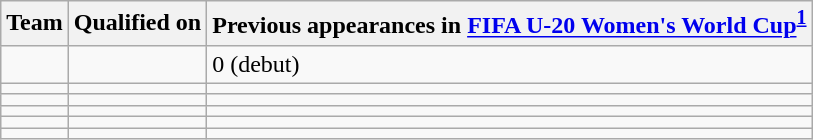<table class="wikitable sortable">
<tr>
<th>Team</th>
<th>Qualified on</th>
<th data-sort-type="number">Previous appearances in <a href='#'>FIFA U-20 Women's World Cup</a><sup><strong><a href='#'>1</a></strong></sup></th>
</tr>
<tr>
<td></td>
<td></td>
<td>0 (debut)</td>
</tr>
<tr>
<td></td>
<td></td>
<td></td>
</tr>
<tr>
<td></td>
<td></td>
<td></td>
</tr>
<tr>
<td></td>
<td></td>
<td></td>
</tr>
<tr>
<td></td>
<td></td>
<td></td>
</tr>
<tr>
<td></td>
<td></td>
<td></td>
</tr>
</table>
